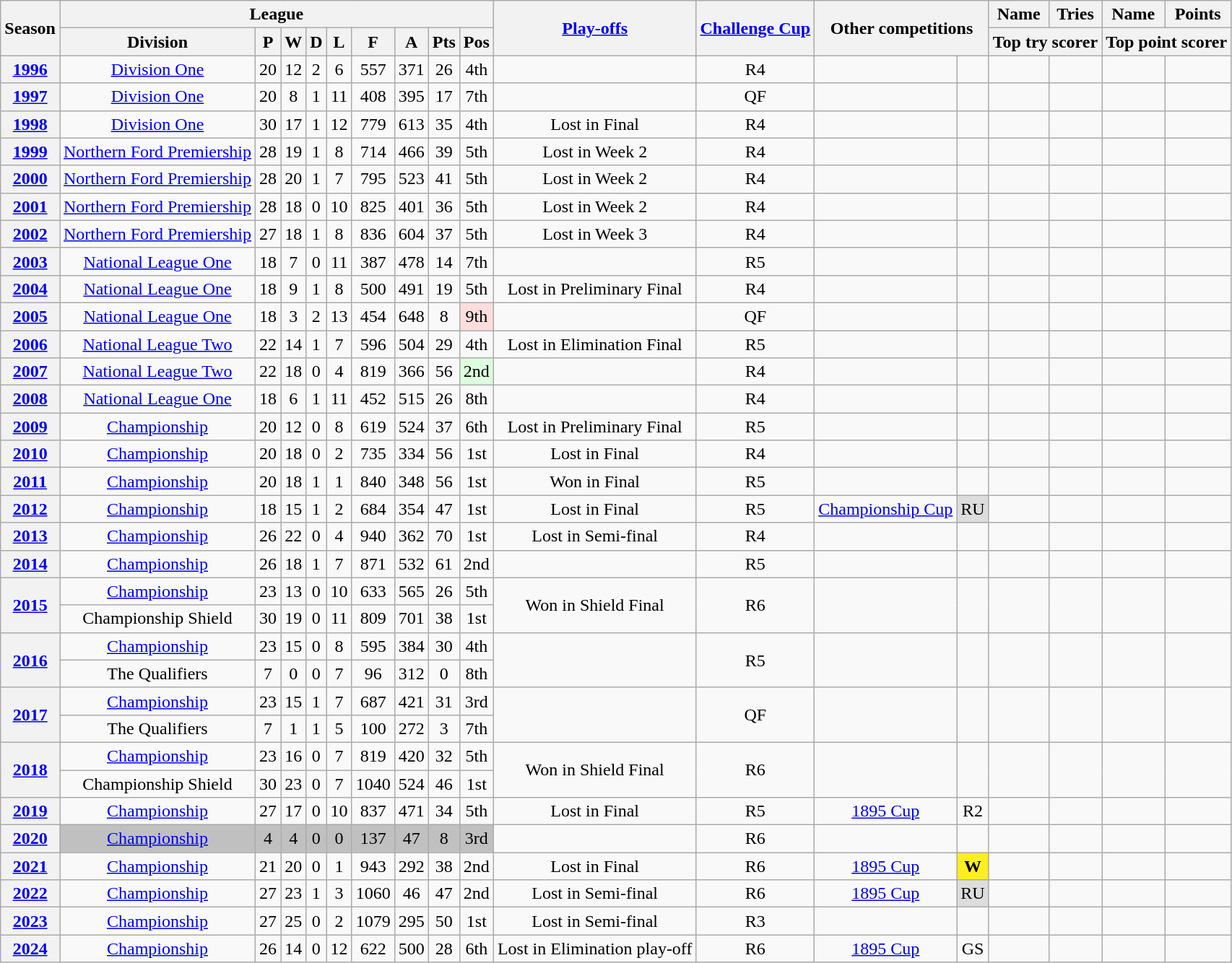<table class="wikitable" style="text-align: center">
<tr>
<th rowspan="2" scope="col">Season</th>
<th colspan="9" scope="col">League</th>
<th rowspan="2" scope="col"><a href='#'>Play-offs</a></th>
<th rowspan="2" scope="col"><a href='#'>Challenge Cup</a></th>
<th colspan="2" rowspan="2" scope="col">Other competitions</th>
<th scope="col">Name</th>
<th scope="col">Tries</th>
<th scope="col">Name</th>
<th scope="col">Points</th>
</tr>
<tr>
<th scope="col">Division</th>
<th scope="col">P</th>
<th scope="col">W</th>
<th scope="col">D</th>
<th scope="col">L</th>
<th scope="col">F</th>
<th scope="col">A</th>
<th scope="col">Pts</th>
<th scope="col">Pos</th>
<th colspan="2" scope="col">Top try scorer</th>
<th colspan="2" scope="col">Top point scorer</th>
</tr>
<tr>
<th scope="row"><a href='#'>1996</a></th>
<td><a href='#'>Division One</a></td>
<td>20</td>
<td>12</td>
<td>2</td>
<td>6</td>
<td>557</td>
<td>371</td>
<td>26</td>
<td>4th</td>
<td></td>
<td>R4</td>
<td></td>
<td></td>
<td></td>
<td></td>
<td></td>
<td></td>
</tr>
<tr>
<th scope="row"><a href='#'>1997</a></th>
<td><a href='#'>Division One</a></td>
<td>20</td>
<td>8</td>
<td>1</td>
<td>11</td>
<td>408</td>
<td>395</td>
<td>17</td>
<td>7th</td>
<td></td>
<td>QF</td>
<td></td>
<td></td>
<td></td>
<td></td>
<td></td>
<td></td>
</tr>
<tr>
<th scope="row"><a href='#'>1998</a></th>
<td><a href='#'>Division One</a></td>
<td>30</td>
<td>17</td>
<td>1</td>
<td>12</td>
<td>779</td>
<td>613</td>
<td>35</td>
<td>4th</td>
<td>Lost in Final</td>
<td>R4</td>
<td></td>
<td></td>
<td></td>
<td></td>
<td></td>
<td></td>
</tr>
<tr>
<th scope="row"><a href='#'>1999</a></th>
<td><a href='#'>Northern Ford Premiership</a></td>
<td>28</td>
<td>19</td>
<td>1</td>
<td>8</td>
<td>714</td>
<td>466</td>
<td>39</td>
<td>5th</td>
<td>Lost in Week 2</td>
<td>R4</td>
<td></td>
<td></td>
<td></td>
<td></td>
<td></td>
<td></td>
</tr>
<tr>
<th scope="row"><a href='#'>2000</a></th>
<td><a href='#'>Northern Ford Premiership</a></td>
<td>28</td>
<td>20</td>
<td>1</td>
<td>7</td>
<td>795</td>
<td>523</td>
<td>41</td>
<td>5th</td>
<td>Lost in Week 2</td>
<td>R4</td>
<td></td>
<td></td>
<td></td>
<td></td>
<td></td>
<td></td>
</tr>
<tr>
<th scope="row"><a href='#'>2001</a></th>
<td><a href='#'>Northern Ford Premiership</a></td>
<td>28</td>
<td>18</td>
<td>0</td>
<td>10</td>
<td>825</td>
<td>401</td>
<td>36</td>
<td>5th</td>
<td>Lost in Week 2</td>
<td>R4</td>
<td></td>
<td></td>
<td></td>
<td></td>
<td></td>
<td></td>
</tr>
<tr>
<th scope="row"><a href='#'>2002</a></th>
<td><a href='#'>Northern Ford Premiership</a></td>
<td>27</td>
<td>18</td>
<td>1</td>
<td>8</td>
<td>836</td>
<td>604</td>
<td>37</td>
<td>5th</td>
<td>Lost in Week 3</td>
<td>R4</td>
<td></td>
<td></td>
<td></td>
<td></td>
<td></td>
<td></td>
</tr>
<tr>
<th scope="row"><a href='#'>2003</a></th>
<td><a href='#'>National League One</a></td>
<td>18</td>
<td>7</td>
<td>0</td>
<td>11</td>
<td>387</td>
<td>478</td>
<td>14</td>
<td>7th</td>
<td></td>
<td>R5</td>
<td></td>
<td></td>
<td></td>
<td></td>
<td></td>
<td></td>
</tr>
<tr>
<th scope="row"><a href='#'>2004</a></th>
<td><a href='#'>National League One</a></td>
<td>18</td>
<td>9</td>
<td>1</td>
<td>8</td>
<td>500</td>
<td>491</td>
<td>19</td>
<td>5th</td>
<td>Lost in Preliminary Final</td>
<td>R4</td>
<td></td>
<td></td>
<td></td>
<td></td>
<td></td>
<td></td>
</tr>
<tr>
<th scope="row"><a href='#'>2005</a></th>
<td><a href='#'>National League One</a></td>
<td>18</td>
<td>3</td>
<td>2</td>
<td>13</td>
<td>454</td>
<td>648</td>
<td>8</td>
<td style="background:#ffdddd;">9th</td>
<td></td>
<td>QF</td>
<td></td>
<td></td>
<td></td>
<td></td>
<td></td>
<td></td>
</tr>
<tr>
<th scope="row"><a href='#'>2006</a></th>
<td><a href='#'>National League Two</a></td>
<td>22</td>
<td>14</td>
<td>1</td>
<td>7</td>
<td>596</td>
<td>504</td>
<td>29</td>
<td>4th</td>
<td>Lost in Elimination Final</td>
<td>R5</td>
<td></td>
<td></td>
<td></td>
<td></td>
<td></td>
<td></td>
</tr>
<tr>
<th scope="row"><a href='#'>2007</a></th>
<td><a href='#'>National League Two</a></td>
<td>22</td>
<td>18</td>
<td>0</td>
<td>4</td>
<td>819</td>
<td>366</td>
<td>56</td>
<td style="background:#ddffdd;">2nd</td>
<td></td>
<td>R4</td>
<td></td>
<td></td>
<td></td>
<td></td>
<td></td>
<td></td>
</tr>
<tr>
<th scope="row"><a href='#'>2008</a></th>
<td><a href='#'>National League One</a></td>
<td>18</td>
<td>6</td>
<td>1</td>
<td>11</td>
<td>452</td>
<td>515</td>
<td>26</td>
<td>8th</td>
<td></td>
<td>R4</td>
<td></td>
<td></td>
<td></td>
<td></td>
<td></td>
<td></td>
</tr>
<tr>
<th scope="row"><a href='#'>2009</a></th>
<td><a href='#'>Championship</a></td>
<td>20</td>
<td>12</td>
<td>0</td>
<td>8</td>
<td>619</td>
<td>524</td>
<td>37</td>
<td>6th</td>
<td>Lost in Preliminary Final</td>
<td>R5</td>
<td></td>
<td></td>
<td></td>
<td></td>
<td></td>
<td></td>
</tr>
<tr>
<th scope="row"><a href='#'>2010</a></th>
<td><a href='#'>Championship</a></td>
<td>20</td>
<td>18</td>
<td>0</td>
<td>2</td>
<td>735</td>
<td>334</td>
<td>56</td>
<td>1st</td>
<td>Lost in Final</td>
<td>R4</td>
<td></td>
<td></td>
<td></td>
<td></td>
<td></td>
<td></td>
</tr>
<tr>
<th scope="row"><a href='#'>2011</a></th>
<td><a href='#'>Championship</a></td>
<td>20</td>
<td>18</td>
<td>1</td>
<td>1</td>
<td>840</td>
<td>348</td>
<td>56</td>
<td>1st</td>
<td>Won in Final</td>
<td>R5</td>
<td></td>
<td></td>
<td></td>
<td></td>
<td></td>
<td></td>
</tr>
<tr>
<th scope="row"><a href='#'>2012</a></th>
<td><a href='#'>Championship</a></td>
<td>18</td>
<td>15</td>
<td>1</td>
<td>2</td>
<td>684</td>
<td>354</td>
<td>47</td>
<td>1st</td>
<td>Lost in Final</td>
<td>R5</td>
<td><a href='#'>Championship Cup</a></td>
<td style="background-color:#DDD">RU</td>
<td></td>
<td></td>
<td></td>
<td></td>
</tr>
<tr>
<th scope="row"><a href='#'>2013</a></th>
<td><a href='#'>Championship</a></td>
<td>26</td>
<td>22</td>
<td>0</td>
<td>4</td>
<td>940</td>
<td>362</td>
<td>70</td>
<td>1st</td>
<td>Lost in Semi-final</td>
<td>R4</td>
<td></td>
<td></td>
<td></td>
<td></td>
<td></td>
<td></td>
</tr>
<tr>
<th scope="row"><a href='#'>2014</a></th>
<td><a href='#'>Championship</a></td>
<td>26</td>
<td>18</td>
<td>1</td>
<td>7</td>
<td>871</td>
<td>532</td>
<td>61</td>
<td>2nd</td>
<td></td>
<td>R5</td>
<td></td>
<td></td>
<td></td>
<td></td>
<td></td>
<td></td>
</tr>
<tr>
<th scope="row" rowspan="2"><a href='#'>2015</a></th>
<td><a href='#'>Championship</a></td>
<td>23</td>
<td>13</td>
<td>0</td>
<td>10</td>
<td>633</td>
<td>565</td>
<td>26</td>
<td>5th</td>
<td rowspan="2">Won in Shield Final</td>
<td rowspan="2">R6</td>
<td rowspan="2"></td>
<td rowspan="2"></td>
<td rowspan="2"></td>
<td rowspan="2"></td>
<td rowspan="2"></td>
<td rowspan="2"></td>
</tr>
<tr>
<td>Championship Shield</td>
<td>30</td>
<td>19</td>
<td>0</td>
<td>11</td>
<td>809</td>
<td>701</td>
<td>38</td>
<td>1st</td>
</tr>
<tr>
<th scope="row" rowspan="2"><a href='#'>2016</a></th>
<td><a href='#'>Championship</a></td>
<td>23</td>
<td>15</td>
<td>0</td>
<td>8</td>
<td>595</td>
<td>384</td>
<td>30</td>
<td>4th</td>
<td rowspan="2"></td>
<td rowspan="2">R5</td>
<td rowspan="2"></td>
<td rowspan="2"></td>
<td rowspan="2"></td>
<td rowspan="2"></td>
<td rowspan="2"></td>
<td rowspan="2"></td>
</tr>
<tr>
<td>The Qualifiers</td>
<td>7</td>
<td>0</td>
<td>0</td>
<td>7</td>
<td>96</td>
<td>312</td>
<td>0</td>
<td>8th</td>
</tr>
<tr>
<th scope="row" rowspan="2"><a href='#'>2017</a></th>
<td><a href='#'>Championship</a></td>
<td>23</td>
<td>15</td>
<td>1</td>
<td>7</td>
<td>687</td>
<td>421</td>
<td>31</td>
<td>3rd</td>
<td rowspan="2"></td>
<td rowspan="2">QF</td>
<td rowspan="2"></td>
<td rowspan="2"></td>
<td rowspan="2"></td>
<td rowspan="2"></td>
<td rowspan="2"></td>
<td rowspan="2"></td>
</tr>
<tr>
<td>The Qualifiers</td>
<td>7</td>
<td>1</td>
<td>1</td>
<td>5</td>
<td>100</td>
<td>272</td>
<td>3</td>
<td>7th</td>
</tr>
<tr>
<th scope="row" rowspan="2"><a href='#'>2018</a></th>
<td><a href='#'>Championship</a></td>
<td>23</td>
<td>16</td>
<td>0</td>
<td>7</td>
<td>819</td>
<td>420</td>
<td>32</td>
<td>5th</td>
<td rowspan="2">Won in Shield Final</td>
<td rowspan="2">R6</td>
<td rowspan="2"></td>
<td rowspan="2"></td>
<td rowspan="2"></td>
<td rowspan="2"></td>
<td rowspan="2"></td>
<td rowspan="2"></td>
</tr>
<tr>
<td>Championship Shield</td>
<td>30</td>
<td>23</td>
<td>0</td>
<td>7</td>
<td>1040</td>
<td>524</td>
<td>46</td>
<td>1st</td>
</tr>
<tr>
<th scope="row"><a href='#'>2019</a></th>
<td><a href='#'>Championship</a></td>
<td>27</td>
<td>17</td>
<td>0</td>
<td>10</td>
<td>837</td>
<td>471</td>
<td>34</td>
<td>5th</td>
<td>Lost in Final</td>
<td>R5</td>
<td><a href='#'>1895 Cup</a></td>
<td>R2</td>
<td></td>
<td></td>
<td></td>
<td></td>
</tr>
<tr>
<th scope="row"><a href='#'>2020</a></th>
<td style="background:#C0C0C0;"><a href='#'>Championship</a></td>
<td style="background:#C0C0C0;">4</td>
<td style="background:#C0C0C0;">4</td>
<td style="background:#C0C0C0;">0</td>
<td style="background:#C0C0C0;">0</td>
<td style="background:#C0C0C0;">137</td>
<td style="background:#C0C0C0;">47</td>
<td style="background:#C0C0C0;">8</td>
<td style="background:#C0C0C0;">3rd</td>
<td></td>
<td>R6</td>
<td></td>
<td></td>
<td></td>
<td></td>
<td></td>
<td></td>
</tr>
<tr>
<th scope="row"><a href='#'>2021</a></th>
<td><a href='#'>Championship</a></td>
<td>21</td>
<td>20</td>
<td>0</td>
<td>1</td>
<td>943</td>
<td>292</td>
<td>38</td>
<td>2nd</td>
<td>Lost in Final</td>
<td>R6</td>
<td><a href='#'>1895 Cup</a></td>
<td style="background-color:#FE2"><strong>W</strong></td>
<td></td>
<td></td>
<td></td>
<td></td>
</tr>
<tr>
<th scope="row"><a href='#'>2022</a></th>
<td><a href='#'>Championship</a></td>
<td>27</td>
<td>23</td>
<td>1</td>
<td>3</td>
<td>1060</td>
<td>46</td>
<td>47</td>
<td>2nd</td>
<td>Lost in Semi-final</td>
<td>R6</td>
<td><a href='#'>1895 Cup</a></td>
<td style="background-color:#DDD">RU</td>
<td></td>
<td></td>
<td></td>
<td></td>
</tr>
<tr>
<th scope="row"><a href='#'>2023</a></th>
<td><a href='#'>Championship</a></td>
<td>27</td>
<td>25</td>
<td>0</td>
<td>2</td>
<td>1079</td>
<td>295</td>
<td>50</td>
<td>1st</td>
<td>Lost in Semi-final</td>
<td>R3</td>
<td></td>
<td></td>
<td></td>
<td></td>
<td></td>
<td></td>
</tr>
<tr>
<th scope="row"><a href='#'>2024</a></th>
<td><a href='#'>Championship</a></td>
<td>26</td>
<td>14</td>
<td>0</td>
<td>12</td>
<td>622</td>
<td>500</td>
<td>28</td>
<td>6th</td>
<td>Lost in Elimination play-off</td>
<td>R6</td>
<td><a href='#'>1895 Cup</a></td>
<td>GS</td>
<td></td>
<td></td>
<td></td>
<td></td>
</tr>
</table>
